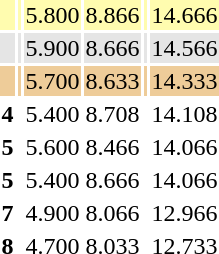<table>
<tr style="background: #fffcaf">
<th scope=row style="text-align:center"></th>
<td align=left></td>
<td>5.800</td>
<td>8.866</td>
<td></td>
<td>14.666</td>
</tr>
<tr style="background: #e5e5e5">
<th scope=row style="text-align:center"></th>
<td align=left></td>
<td>5.900</td>
<td>8.666</td>
<td></td>
<td>14.566</td>
</tr>
<tr style="background: #eecc99">
<th scope=row style="text-align:center"></th>
<td align=left></td>
<td>5.700</td>
<td>8.633</td>
<td></td>
<td>14.333</td>
</tr>
<tr>
<th scope=row style="text-align:center">4</th>
<td align=left></td>
<td>5.400</td>
<td>8.708</td>
<td></td>
<td>14.108</td>
</tr>
<tr>
<th scope=row style="text-align:center">5</th>
<td align=left></td>
<td>5.600</td>
<td>8.466</td>
<td></td>
<td>14.066</td>
</tr>
<tr>
<th scope=row style="text-align:center">5</th>
<td align=left></td>
<td>5.400</td>
<td>8.666</td>
<td></td>
<td>14.066</td>
</tr>
<tr>
<th scope=row style="text-align:center">7</th>
<td align=left></td>
<td>4.900</td>
<td>8.066</td>
<td></td>
<td>12.966</td>
</tr>
<tr>
<th scope=row style="text-align:center">8</th>
<td align=left></td>
<td>4.700</td>
<td>8.033</td>
<td></td>
<td>12.733</td>
</tr>
</table>
